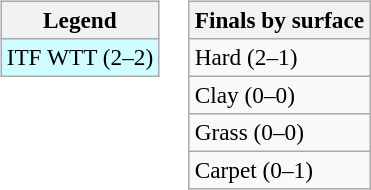<table>
<tr valign=top>
<td><br><table class=wikitable style=font-size:97%>
<tr>
<th>Legend</th>
</tr>
<tr bgcolor=cffcff>
<td>ITF WTT (2–2)</td>
</tr>
</table>
</td>
<td><br><table class=wikitable style=font-size:97%>
<tr>
<th>Finals by surface</th>
</tr>
<tr>
<td>Hard (2–1)</td>
</tr>
<tr>
<td>Clay (0–0)</td>
</tr>
<tr>
<td>Grass (0–0)</td>
</tr>
<tr>
<td>Carpet (0–1)</td>
</tr>
</table>
</td>
</tr>
</table>
